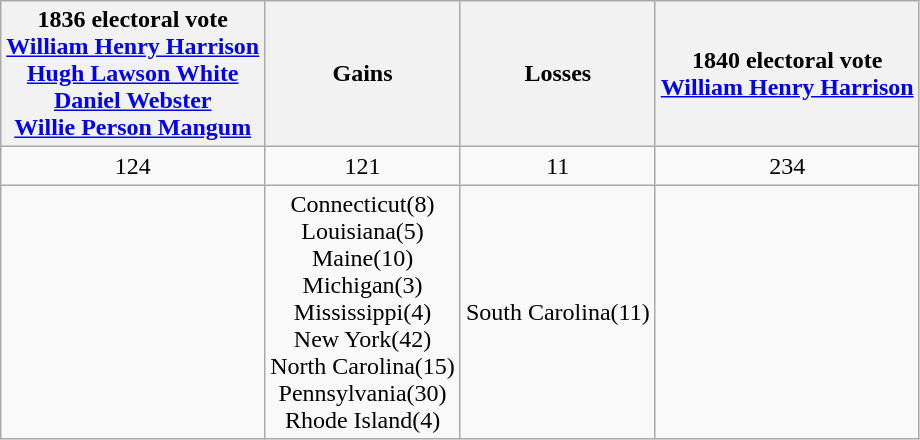<table class="wikitable" style="text-align:center">
<tr>
<th>1836 electoral vote<br><a href='#'>William Henry Harrison</a><br><a href='#'>Hugh Lawson White</a><br><a href='#'>Daniel Webster</a><br><a href='#'>Willie Person Mangum</a></th>
<th>Gains</th>
<th>Losses</th>
<th>1840 electoral vote<br><a href='#'>William Henry Harrison</a></th>
</tr>
<tr>
<td>124</td>
<td> 121</td>
<td> 11</td>
<td>234</td>
</tr>
<tr>
<td></td>
<td>Connecticut(8)<br>Louisiana(5)<br>Maine(10)<br>Michigan(3)<br>Mississippi(4)<br>New York(42)<br>North Carolina(15)<br>Pennsylvania(30)<br>Rhode Island(4)</td>
<td>South Carolina(11)</td>
<td></td>
</tr>
</table>
